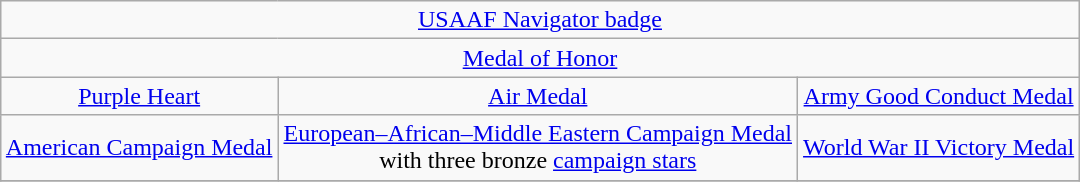<table class="wikitable" style="margin:1em auto; text-align:center;">
<tr>
<td colspan="3"><a href='#'>USAAF Navigator badge</a></td>
</tr>
<tr>
<td colspan="3"><a href='#'>Medal of Honor</a></td>
</tr>
<tr>
<td><a href='#'>Purple Heart</a></td>
<td><a href='#'>Air Medal</a></td>
<td><a href='#'>Army Good Conduct Medal</a></td>
</tr>
<tr>
<td><a href='#'>American Campaign Medal</a></td>
<td><a href='#'>European–African–Middle Eastern Campaign Medal</a><br>with three bronze <a href='#'>campaign stars</a></td>
<td><a href='#'>World War II Victory Medal</a></td>
</tr>
<tr>
</tr>
</table>
